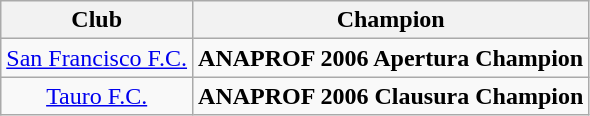<table class="wikitable" style="text-align: center;">
<tr>
<th>Club</th>
<th>Champion</th>
</tr>
<tr>
<td><a href='#'>San Francisco F.C.</a></td>
<td><strong>ANAPROF 2006 Apertura Champion</strong></td>
</tr>
<tr>
<td><a href='#'>Tauro F.C.</a></td>
<td><strong>ANAPROF 2006 Clausura Champion</strong></td>
</tr>
</table>
